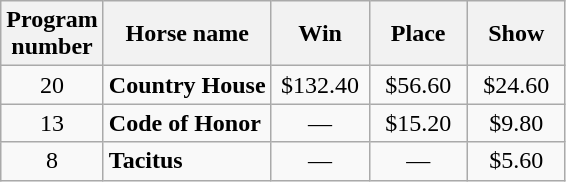<table class="wikitable" style="text-align: center;">
<tr>
<th>Program<br>number</th>
<th>Horse name</th>
<th width="58px">Win</th>
<th width="58px">Place</th>
<th width="58px">Show</th>
</tr>
<tr>
<td>20</td>
<td style="text-align: left;"><strong>Country House</strong></td>
<td>$132.40</td>
<td>$56.60</td>
<td>$24.60</td>
</tr>
<tr>
<td>13</td>
<td style="text-align: left;"><strong>Code of Honor</strong></td>
<td>—</td>
<td>$15.20</td>
<td>$9.80</td>
</tr>
<tr>
<td>8</td>
<td style="text-align: left;"><strong>Tacitus</strong></td>
<td>—</td>
<td>—</td>
<td>$5.60</td>
</tr>
</table>
